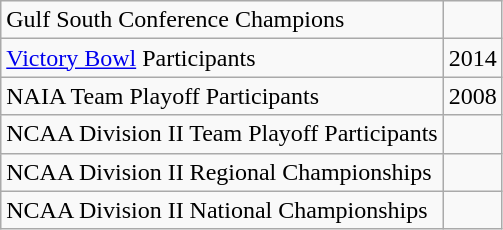<table class="wikitable">
<tr>
<td>Gulf South Conference Champions</td>
<td></td>
</tr>
<tr>
<td><a href='#'>Victory Bowl</a> Participants</td>
<td>2014</td>
</tr>
<tr>
<td>NAIA Team Playoff Participants</td>
<td>2008</td>
</tr>
<tr>
<td>NCAA Division II Team Playoff Participants</td>
<td></td>
</tr>
<tr>
<td>NCAA Division II Regional Championships</td>
<td></td>
</tr>
<tr>
<td>NCAA Division II National Championships</td>
<td></td>
</tr>
</table>
